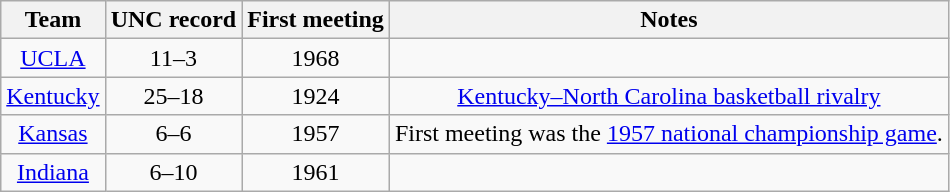<table class="wikitable" style="text-align: center;">
<tr>
<th>Team</th>
<th>UNC record</th>
<th>First meeting</th>
<th>Notes</th>
</tr>
<tr>
<td><a href='#'>UCLA</a></td>
<td>11–3</td>
<td>1968</td>
<td></td>
</tr>
<tr>
<td><a href='#'>Kentucky</a></td>
<td>25–18</td>
<td>1924</td>
<td><a href='#'>Kentucky–North Carolina basketball rivalry</a></td>
</tr>
<tr>
<td><a href='#'>Kansas</a></td>
<td>6–6</td>
<td>1957</td>
<td>First meeting was the <a href='#'>1957 national championship game</a>.</td>
</tr>
<tr>
<td><a href='#'>Indiana</a></td>
<td>6–10</td>
<td>1961</td>
<td></td>
</tr>
</table>
